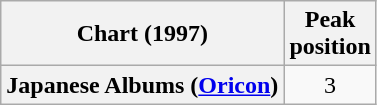<table class="wikitable plainrowheaders" style="text-align:center">
<tr>
<th scope="col">Chart (1997)</th>
<th scope="col">Peak<br> position</th>
</tr>
<tr>
<th scope="row">Japanese Albums (<a href='#'>Oricon</a>)</th>
<td>3</td>
</tr>
</table>
